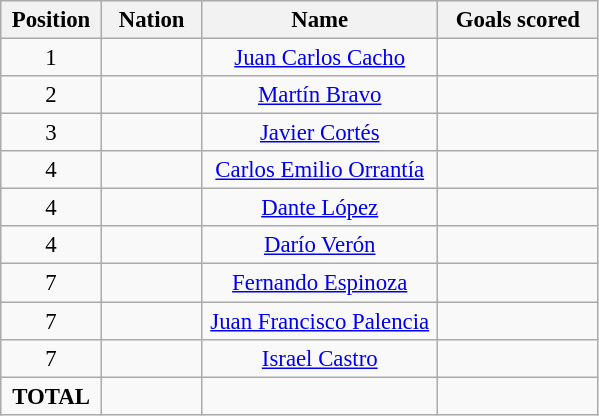<table class="wikitable" style="font-size: 95%; text-align: center;">
<tr>
<th width=60>Position</th>
<th width=60>Nation</th>
<th width=150>Name</th>
<th width=100>Goals scored</th>
</tr>
<tr>
<td>1</td>
<td></td>
<td><a href='#'>Juan Carlos Cacho</a></td>
<td></td>
</tr>
<tr>
<td>2</td>
<td></td>
<td><a href='#'>Martín Bravo</a></td>
<td></td>
</tr>
<tr>
<td>3</td>
<td></td>
<td><a href='#'>Javier Cortés</a></td>
<td></td>
</tr>
<tr>
<td>4</td>
<td></td>
<td><a href='#'>Carlos Emilio Orrantía</a></td>
<td></td>
</tr>
<tr>
<td>4</td>
<td></td>
<td><a href='#'>Dante López</a></td>
<td></td>
</tr>
<tr>
<td>4</td>
<td></td>
<td><a href='#'>Darío Verón</a></td>
<td></td>
</tr>
<tr>
<td>7</td>
<td></td>
<td><a href='#'>Fernando Espinoza</a></td>
<td></td>
</tr>
<tr>
<td>7</td>
<td></td>
<td><a href='#'>Juan Francisco Palencia</a></td>
<td></td>
</tr>
<tr>
<td>7</td>
<td></td>
<td><a href='#'>Israel Castro</a></td>
<td></td>
</tr>
<tr>
<td><strong>TOTAL</strong></td>
<td></td>
<td></td>
<td></td>
</tr>
</table>
